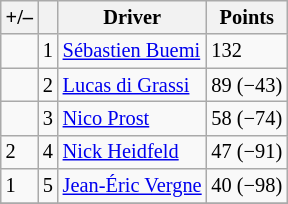<table class="wikitable" style="font-size: 85%">
<tr>
<th scope="col">+/–</th>
<th scope="col"></th>
<th scope="col">Driver</th>
<th scope="col">Points</th>
</tr>
<tr>
<td align="left"></td>
<td align="center">1</td>
<td> <a href='#'>Sébastien Buemi</a></td>
<td align="left">132</td>
</tr>
<tr>
<td align="left"></td>
<td align="center">2</td>
<td> <a href='#'>Lucas di Grassi</a></td>
<td align="left">89 (−43)</td>
</tr>
<tr>
<td align="left"></td>
<td align="center">3</td>
<td> <a href='#'>Nico Prost</a></td>
<td align="left">58 (−74)</td>
</tr>
<tr>
<td align="left"> 2</td>
<td align="center">4</td>
<td> <a href='#'>Nick Heidfeld</a></td>
<td align="left">47 (−91)</td>
</tr>
<tr>
<td align="left"> 1</td>
<td align="center">5</td>
<td> <a href='#'>Jean-Éric Vergne</a></td>
<td align="left">40 (−98)</td>
</tr>
<tr>
</tr>
</table>
